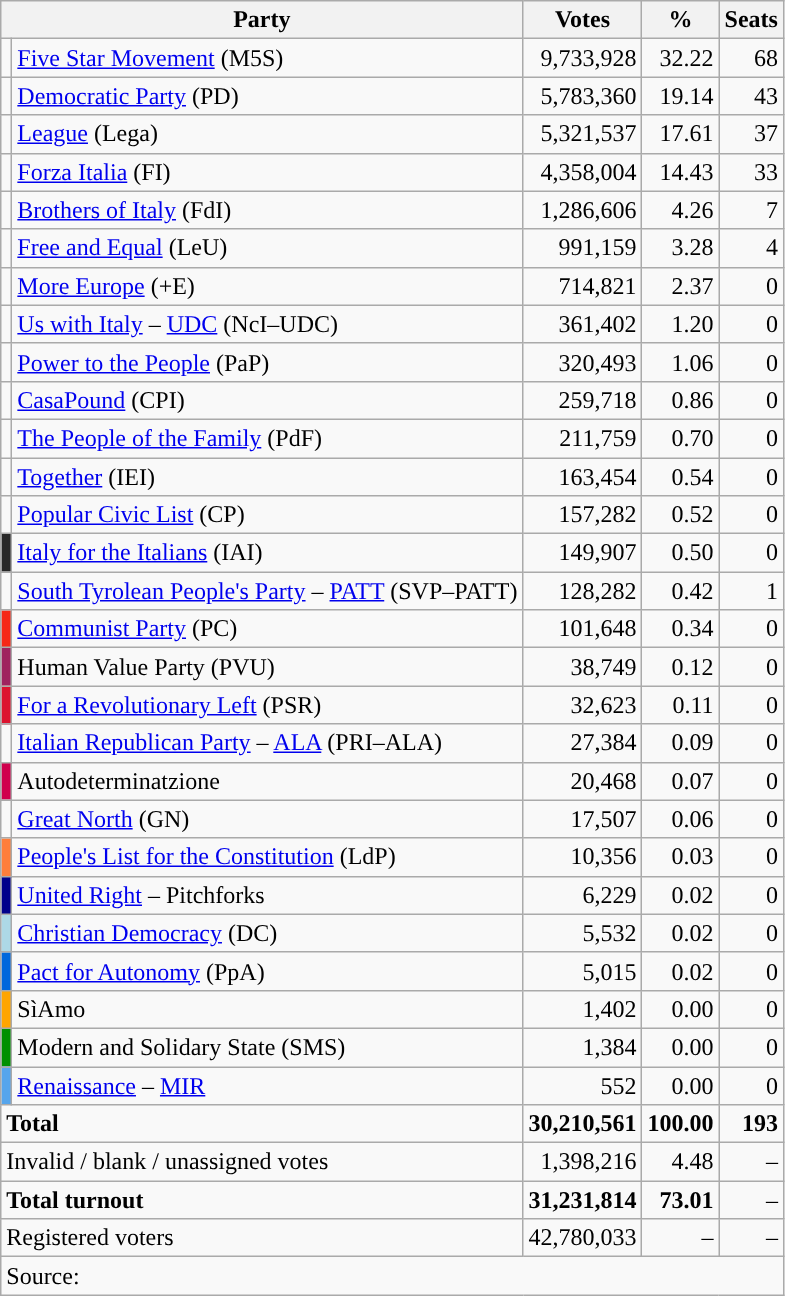<table class="wikitable" style="text-align:right">
<tr>
<th colspan=2>Party</th>
<th>Votes</th>
<th>%</th>
<th>Seats</th>
</tr>
<tr>
<td></td>
<td style="text-align:left;"><a href='#'>Five Star Movement</a> (M5S)</td>
<td style="text-align:right;">9,733,928</td>
<td style="text-align:right;">32.22</td>
<td style="text-align:right;">68</td>
</tr>
<tr>
<td></td>
<td style="text-align:left;"><a href='#'>Democratic Party</a> (PD)</td>
<td style="text-align:right;">5,783,360</td>
<td style="text-align:right;">19.14</td>
<td style="text-align:right;">43</td>
</tr>
<tr>
<td></td>
<td style="text-align:left;"><a href='#'>League</a> (Lega)</td>
<td style="text-align:right;">5,321,537</td>
<td style="text-align:right;">17.61</td>
<td style="text-align:right;">37</td>
</tr>
<tr>
<td></td>
<td style="text-align:left;"><a href='#'>Forza Italia</a> (FI)</td>
<td style="text-align:right;">4,358,004</td>
<td style="text-align:right;">14.43</td>
<td style="text-align:right;">33</td>
</tr>
<tr>
<td></td>
<td style="text-align:left;"><a href='#'>Brothers of Italy</a> (FdI)</td>
<td style="text-align:right;">1,286,606</td>
<td style="text-align:right;">4.26</td>
<td style="text-align:right;">7</td>
</tr>
<tr>
<td></td>
<td style="text-align:left;"><a href='#'>Free and Equal</a> (LeU)</td>
<td style="text-align:right;">991,159</td>
<td style="text-align:right;">3.28</td>
<td style="text-align:right;">4</td>
</tr>
<tr>
<td></td>
<td style="text-align:left;"><a href='#'>More Europe</a> (+E)</td>
<td style="text-align:right;">714,821</td>
<td style="text-align:right;">2.37</td>
<td style="text-align:right;">0</td>
</tr>
<tr>
<td></td>
<td style="text-align:left;"><a href='#'>Us with Italy</a> – <a href='#'>UDC</a> (NcI–UDC)</td>
<td style="text-align:right;">361,402</td>
<td style="text-align:right;">1.20</td>
<td style="text-align:right;">0</td>
</tr>
<tr>
<td></td>
<td style="text-align:left;"><a href='#'>Power to the People</a> (PaP)</td>
<td style="text-align:right;">320,493</td>
<td style="text-align:right;">1.06</td>
<td style="text-align:right;">0</td>
</tr>
<tr>
<td></td>
<td style="text-align:left;"><a href='#'>CasaPound</a> (CPI)</td>
<td style="text-align:right;">259,718</td>
<td style="text-align:right;">0.86</td>
<td style="text-align:right;">0</td>
</tr>
<tr>
<td style="background:"></td>
<td style="text-align:left;"><a href='#'>The People of the Family</a> (PdF)</td>
<td style="text-align:right;">211,759</td>
<td style="text-align:right;">0.70</td>
<td style="text-align:right;">0</td>
</tr>
<tr>
<td></td>
<td style="text-align:left;"><a href='#'>Together</a> (IEI)</td>
<td style="text-align:right;">163,454</td>
<td style="text-align:right;">0.54</td>
<td style="text-align:right;">0</td>
</tr>
<tr>
<td></td>
<td style="text-align:left;"><a href='#'>Popular Civic List</a> (CP)</td>
<td style="text-align:right;">157,282</td>
<td style="text-align:right;">0.52</td>
<td style="text-align:right;">0</td>
</tr>
<tr>
<td style="background:#282828;"></td>
<td style="text-align:left;"><a href='#'>Italy for the Italians</a> (IAI)</td>
<td style="text-align:right;">149,907</td>
<td style="text-align:right;">0.50</td>
<td style="text-align:right;">0</td>
</tr>
<tr>
<td></td>
<td style="text-align:left;"><a href='#'>South Tyrolean People's Party</a> – <a href='#'>PATT</a> (SVP–PATT)</td>
<td style="text-align:right;">128,282</td>
<td style="text-align:right;">0.42</td>
<td style="text-align:right;">1</td>
</tr>
<tr>
<td style="background:#f62817;"></td>
<td style="text-align:left;"><a href='#'>Communist Party</a> (PC)</td>
<td style="text-align:right;">101,648</td>
<td style="text-align:right;">0.34</td>
<td style="text-align:right;">0</td>
</tr>
<tr>
<td style="background:#9F235F;"></td>
<td style="text-align:left;">Human Value Party (PVU)</td>
<td style="text-align:right;">38,749</td>
<td style="text-align:right;">0.12</td>
<td style="text-align:right;">0</td>
</tr>
<tr>
<td style="background:#dc142f;"></td>
<td style="text-align:left;"><a href='#'>For a Revolutionary Left</a> (PSR)</td>
<td style="text-align:right;">32,623</td>
<td style="text-align:right;">0.11</td>
<td style="text-align:right;">0</td>
</tr>
<tr>
<td></td>
<td style="text-align:left;"><a href='#'>Italian Republican Party</a> – <a href='#'>ALA</a> (PRI–ALA)</td>
<td style="text-align:right;">27,384</td>
<td style="text-align:right;">0.09</td>
<td style="text-align:right;">0</td>
</tr>
<tr>
<td style="background:#D0004D;"></td>
<td style="text-align:left;">Autodeterminatzione</td>
<td style="text-align:right;">20,468</td>
<td style="text-align:right;">0.07</td>
<td style="text-align:right;">0</td>
</tr>
<tr>
<td style="background:"></td>
<td style="text-align:left;"><a href='#'>Great North</a> (GN)</td>
<td style="text-align:right;">17,507</td>
<td style="text-align:right;">0.06</td>
<td style="text-align:right;">0</td>
</tr>
<tr>
<td style="background:#ff7e3b;"></td>
<td style="text-align:left;"><a href='#'>People's List for the Constitution</a> (LdP)</td>
<td style="text-align:right;">10,356</td>
<td style="text-align:right;">0.03</td>
<td style="text-align:right;">0</td>
</tr>
<tr>
<td style="background:darkblue;"></td>
<td style="text-align:left;"><a href='#'>United Right</a> – Pitchforks</td>
<td style="text-align:right;">6,229</td>
<td style="text-align:right;">0.02</td>
<td style="text-align:right;">0</td>
</tr>
<tr>
<td style="background:lightblue;"></td>
<td style="text-align:left;"><a href='#'>Christian Democracy</a> (DC)</td>
<td style="text-align:right;">5,532</td>
<td style="text-align:right;">0.02</td>
<td style="text-align:right;">0</td>
</tr>
<tr>
<td style="background:#0067DC;"></td>
<td style="text-align:left;"><a href='#'>Pact for Autonomy</a> (PpA)</td>
<td style="text-align:right;">5,015</td>
<td style="text-align:right;">0.02</td>
<td style="text-align:right;">0</td>
</tr>
<tr>
<td style="background:orange;"></td>
<td style="text-align:left;">SìAmo</td>
<td style="text-align:right;">1,402</td>
<td style="text-align:right;">0.00</td>
<td style="text-align:right;">0</td>
</tr>
<tr>
<td style="background:#009000;"></td>
<td style="text-align:left;">Modern and Solidary State (SMS)</td>
<td style="text-align:right;">1,384</td>
<td style="text-align:right;">0.00</td>
<td style="text-align:right;">0</td>
</tr>
<tr>
<td style="background:#56A5EC;"></td>
<td style="text-align:left;"><a href='#'>Renaissance</a> – <a href='#'>MIR</a></td>
<td style="text-align:right;">552</td>
<td style="text-align:right;">0.00</td>
<td style="text-align:right;">0</td>
</tr>
<tr>
<td style="text-align:left;" colspan="2"><strong>Total</strong></td>
<td style="text-align:right;"><strong>30,210,561</strong></td>
<td style="text-align:right;"><strong>100.00</strong></td>
<td style="text-align:right;"><strong>193</strong></td>
</tr>
<tr>
<td style="text-align:left;" colspan="2">Invalid / blank / unassigned votes</td>
<td>1,398,216</td>
<td>4.48</td>
<td>–</td>
</tr>
<tr>
<td style="text-align:left;" colspan="2"><strong>Total turnout</strong></td>
<td><strong>31,231,814</strong></td>
<td><strong>73.01</strong></td>
<td>–</td>
</tr>
<tr>
<td style="text-align:left;" colspan="2">Registered voters</td>
<td>42,780,033</td>
<td>–</td>
<td>–</td>
</tr>
<tr>
<td style="text-align:left;" colspan="7">Source: </td>
</tr>
</table>
